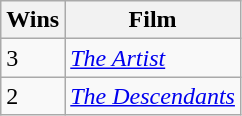<table class="wikitable">
<tr>
<th>Wins</th>
<th>Film</th>
</tr>
<tr>
<td>3</td>
<td><em><a href='#'>The Artist</a></em></td>
</tr>
<tr>
<td>2</td>
<td><em><a href='#'>The Descendants</a></em></td>
</tr>
</table>
